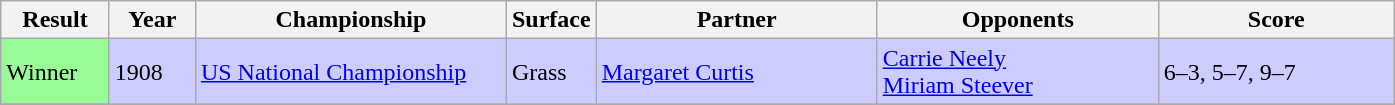<table class="sortable wikitable">
<tr>
<th style="width:65px">Result</th>
<th style="width:50px">Year</th>
<th style="width:200px">Championship</th>
<th style="width:50px">Surface</th>
<th style="width:180px">Partner</th>
<th style="width:180px">Opponents</th>
<th style="width:150px" class="unsortable">Score</th>
</tr>
<tr style="background:#ccf;">
<td style="background:#98fb98;">Winner</td>
<td>1908</td>
<td><a href='#'>US National Championship</a></td>
<td>Grass</td>
<td> <a href='#'>Margaret Curtis</a></td>
<td>  <a href='#'>Carrie Neely</a><br>   <a href='#'>Miriam Steever</a></td>
<td>6–3, 5–7, 9–7</td>
</tr>
<tr>
</tr>
</table>
